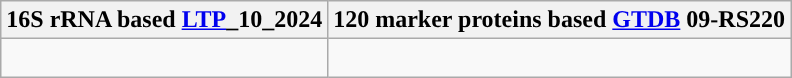<table class="wikitable">
<tr>
<th colspan=1>16S rRNA based <a href='#'>LTP</a>_10_2024</th>
<th colspan=1>120 marker proteins based <a href='#'>GTDB</a> 09-RS220</th>
</tr>
<tr>
<td style="vertical-align:top"><br></td>
<td><br></td>
</tr>
</table>
